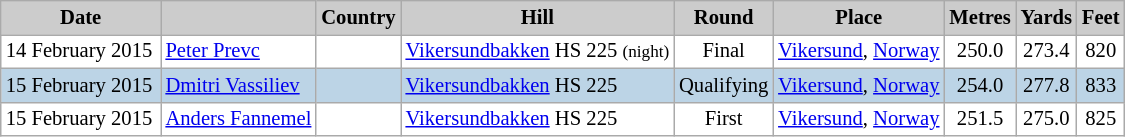<table class="wikitable plainrowheaders" style="background:#fff; font-size:86%; line-height:16px; border:grey solid 1px; border-collapse:collapse;">
<tr style="background:#ccc; text-align:center;">
<th scope="col" style="background:#ccc; width:100px;">Date</th>
<th scope="col" style="background:#ccc; width:200"></th>
<th scope="col" style="background:#ccc; width:150">Country</th>
<th scope="col" style="background:#ccc; width:230">Hill</th>
<th scope="col" style="background:#ccc; width:62">Round</th>
<th scope="col" style="background:#ccc; width:200">Place</th>
<th scope="col" style="background:#ccc; width:45">Metres</th>
<th scope="col" style="background:#ccc; width:45">Yards</th>
<th scope="col" style="background:#ccc; width:45">Feet</th>
</tr>
<tr>
<td>14 February 2015</td>
<td><a href='#'>Peter Prevc</a></td>
<td></td>
<td><a href='#'>Vikersundbakken</a> HS 225 <small>(night)</small></td>
<td align=center>Final</td>
<td><a href='#'>Vikersund</a>, <a href='#'>Norway</a></td>
<td align=center>250.0</td>
<td align=center>273.4</td>
<td align=center>820</td>
</tr>
<tr style="background-color: #BCD4E6;">
<td>15 February 2015</td>
<td><a href='#'>Dmitri Vassiliev</a></td>
<td></td>
<td><a href='#'>Vikersundbakken</a> HS 225</td>
<td align=center>Qualifying</td>
<td><a href='#'>Vikersund</a>, <a href='#'>Norway</a></td>
<td align=center>254.0</td>
<td align=center>277.8</td>
<td align=center>833</td>
</tr>
<tr>
<td>15 February 2015</td>
<td><a href='#'>Anders Fannemel</a></td>
<td></td>
<td><a href='#'>Vikersundbakken</a> HS 225</td>
<td align=center>First</td>
<td><a href='#'>Vikersund</a>, <a href='#'>Norway</a></td>
<td align=center>251.5</td>
<td align=center>275.0</td>
<td align=center>825</td>
</tr>
</table>
